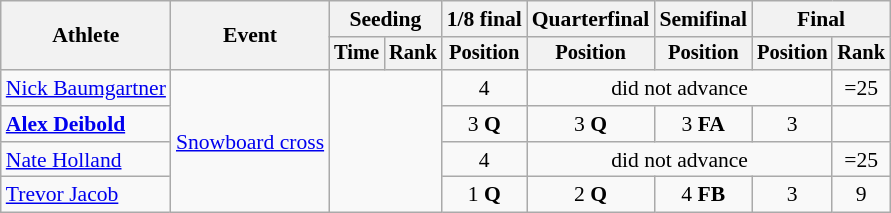<table class=wikitable style=font-size:90%;text-align:center>
<tr>
<th rowspan=2>Athlete</th>
<th rowspan=2>Event</th>
<th colspan=2>Seeding</th>
<th>1/8 final</th>
<th>Quarterfinal</th>
<th>Semifinal</th>
<th colspan=2>Final</th>
</tr>
<tr style=font-size:95%>
<th>Time</th>
<th>Rank</th>
<th>Position</th>
<th>Position</th>
<th>Position</th>
<th>Position</th>
<th>Rank</th>
</tr>
<tr>
<td align=left><a href='#'>Nick Baumgartner</a></td>
<td align=left rowspan=4><a href='#'>Snowboard cross</a></td>
<td colspan=2 rowspan=4></td>
<td>4</td>
<td colspan=3>did not advance</td>
<td>=25</td>
</tr>
<tr>
<td align=left><strong><a href='#'>Alex Deibold</a></strong></td>
<td>3 <strong>Q</strong></td>
<td>3 <strong>Q</strong></td>
<td>3 <strong>FA</strong></td>
<td>3</td>
<td></td>
</tr>
<tr>
<td align=left><a href='#'>Nate Holland</a></td>
<td>4</td>
<td colspan=3>did not advance</td>
<td>=25</td>
</tr>
<tr>
<td align=left><a href='#'>Trevor Jacob</a></td>
<td>1 <strong>Q</strong></td>
<td>2 <strong>Q</strong></td>
<td>4 <strong>FB</strong></td>
<td>3</td>
<td>9</td>
</tr>
</table>
